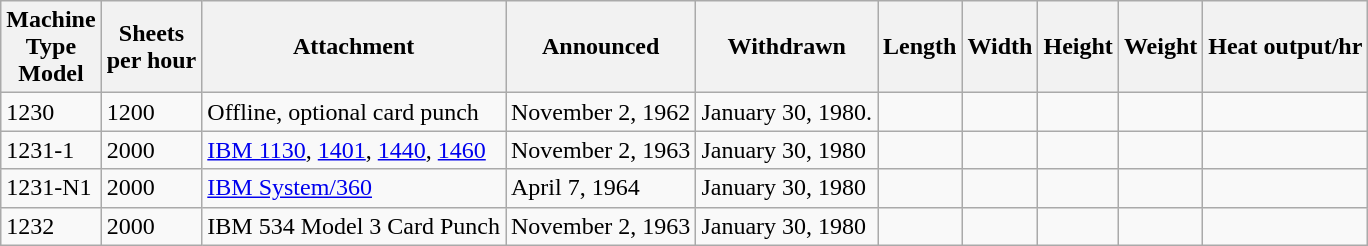<table class="wikitable">
<tr>
<th>Machine<br>Type<br>Model</th>
<th>Sheets<br>per hour</th>
<th>Attachment</th>
<th>Announced</th>
<th>Withdrawn</th>
<th>Length</th>
<th>Width</th>
<th>Height</th>
<th>Weight</th>
<th>Heat output/hr</th>
</tr>
<tr>
<td>1230</td>
<td>1200</td>
<td>Offline, optional card punch</td>
<td>November 2, 1962</td>
<td>January 30, 1980.</td>
<td></td>
<td></td>
<td></td>
<td></td>
<td></td>
</tr>
<tr>
<td>1231-1</td>
<td>2000</td>
<td><a href='#'>IBM 1130</a>, <a href='#'>1401</a>, <a href='#'>1440</a>, <a href='#'>1460</a></td>
<td>November 2, 1963</td>
<td>January 30, 1980</td>
<td></td>
<td></td>
<td></td>
<td></td>
<td></td>
</tr>
<tr>
<td>1231-N1</td>
<td>2000</td>
<td><a href='#'>IBM System/360</a></td>
<td>April 7, 1964</td>
<td>January 30, 1980</td>
<td></td>
<td></td>
<td></td>
<td></td>
<td></td>
</tr>
<tr>
<td>1232</td>
<td>2000</td>
<td>IBM 534 Model 3 Card Punch</td>
<td>November 2, 1963</td>
<td>January 30, 1980</td>
<td></td>
<td></td>
<td></td>
<td></td>
<td></td>
</tr>
</table>
